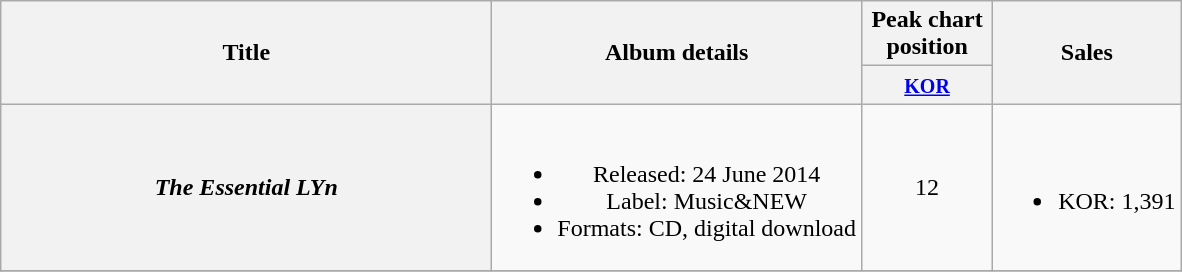<table class="wikitable plainrowheaders" style="text-align:center;">
<tr>
<th scope="col" rowspan="2" style="width:20em;">Title</th>
<th scope="col" rowspan="2">Album details</th>
<th scope="col" style="width:5em;">Peak chart position</th>
<th scope="col" rowspan="2">Sales</th>
</tr>
<tr>
<th><small><a href='#'>KOR</a></small><br></th>
</tr>
<tr>
<th scope="row"><em>The Essential LYn</em></th>
<td><br><ul><li>Released: 24 June 2014</li><li>Label: Music&NEW</li><li>Formats: CD, digital download</li></ul></td>
<td>12</td>
<td><br><ul><li>KOR: 1,391</li></ul></td>
</tr>
<tr>
</tr>
</table>
